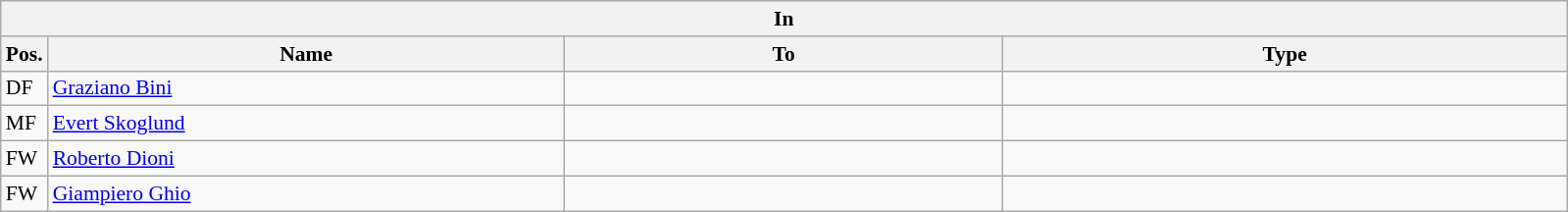<table class="wikitable" style="font-size:90%;">
<tr>
<th colspan="4">In</th>
</tr>
<tr>
<th width=3%>Pos.</th>
<th width=33%>Name</th>
<th width=28%>To</th>
<th width=36%>Type</th>
</tr>
<tr>
<td>DF</td>
<td><a href='#'>Graziano Bini</a></td>
<td></td>
<td></td>
</tr>
<tr>
<td>MF</td>
<td><a href='#'>Evert Skoglund</a></td>
<td></td>
<td></td>
</tr>
<tr>
<td>FW</td>
<td><a href='#'>Roberto Dioni</a></td>
<td></td>
<td></td>
</tr>
<tr>
<td>FW</td>
<td><a href='#'>Giampiero Ghio</a></td>
<td></td>
<td></td>
</tr>
</table>
